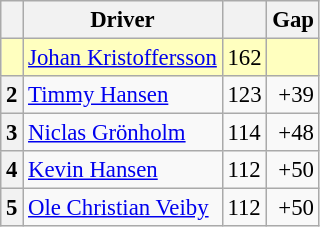<table class="wikitable" style="font-size: 95%;">
<tr>
<th></th>
<th>Driver</th>
<th></th>
<th>Gap</th>
</tr>
<tr>
<th style="background:#ffffbf;"></th>
<td style="background:#ffffbf;"> <a href='#'>Johan Kristoffersson</a></td>
<td style="background:#ffffbf;">162</td>
<td style="background:#ffffbf;"></td>
</tr>
<tr>
<th>2</th>
<td> <a href='#'>Timmy Hansen</a></td>
<td>123</td>
<td align="right">+39</td>
</tr>
<tr>
<th>3</th>
<td> <a href='#'>Niclas Grönholm</a></td>
<td>114</td>
<td align="right">+48</td>
</tr>
<tr>
<th>4</th>
<td> <a href='#'>Kevin Hansen</a></td>
<td>112</td>
<td align="right">+50</td>
</tr>
<tr>
<th>5</th>
<td> <a href='#'>Ole Christian Veiby</a></td>
<td>112</td>
<td align="right">+50</td>
</tr>
</table>
